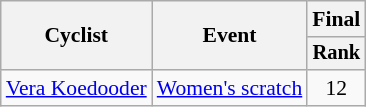<table class="wikitable" style="font-size:90%">
<tr>
<th rowspan=2>Cyclist</th>
<th rowspan=2>Event</th>
<th>Final</th>
</tr>
<tr style="font-size:95%">
<th>Rank</th>
</tr>
<tr align=center>
<td align=left><a href='#'>Vera Koedooder</a></td>
<td align=left><a href='#'>Women's scratch</a></td>
<td>12</td>
</tr>
</table>
